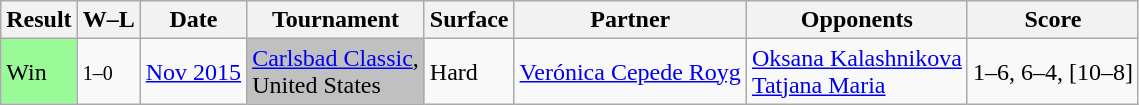<table class="sortable wikitable">
<tr>
<th>Result</th>
<th class="unsortable">W–L</th>
<th>Date</th>
<th>Tournament</th>
<th>Surface</th>
<th>Partner</th>
<th>Opponents</th>
<th class="unsortable">Score</th>
</tr>
<tr>
<td style="background:#98fb98;">Win</td>
<td><small>1–0</small></td>
<td><a href='#'>Nov 2015</a></td>
<td style="background:silver;"><a href='#'>Carlsbad Classic</a>, <br>United States</td>
<td>Hard</td>
<td> <a href='#'>Verónica Cepede Royg</a></td>
<td> <a href='#'>Oksana Kalashnikova</a> <br>  <a href='#'>Tatjana Maria</a></td>
<td>1–6, 6–4, [10–8]</td>
</tr>
</table>
